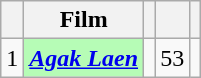<table class="wikitable sortable plainrowheaders" style="text-align:center;">
<tr>
<th></th>
<th>Film</th>
<th></th>
<th></th>
<th class="unsortable"></th>
</tr>
<tr>
<td>1</td>
<th scope="row" style="background:#b6fcb6;"><em><a href='#'>Agak Laen</a></em></th>
<td></td>
<td>53</td>
<td></td>
</tr>
</table>
